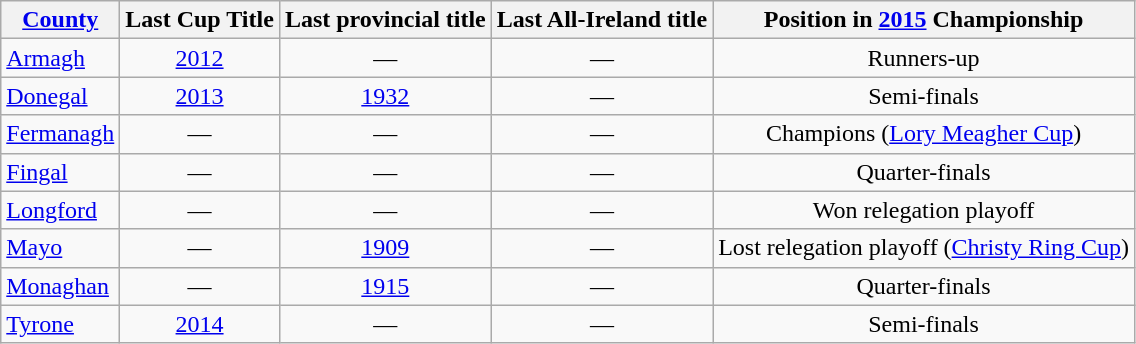<table class="wikitable sortable" style="text-align:center">
<tr>
<th><a href='#'>County</a></th>
<th>Last Cup Title</th>
<th>Last provincial title</th>
<th>Last All-Ireland title</th>
<th>Position in <a href='#'>2015</a> Championship</th>
</tr>
<tr>
<td style="text-align:left"> <a href='#'>Armagh</a></td>
<td><a href='#'>2012</a></td>
<td>—</td>
<td>—</td>
<td>Runners-up</td>
</tr>
<tr>
<td style="text-align:left"> <a href='#'>Donegal</a></td>
<td><a href='#'>2013</a></td>
<td><a href='#'>1932</a></td>
<td>—</td>
<td>Semi-finals</td>
</tr>
<tr>
<td style="text-align:left"><a href='#'>Fermanagh</a></td>
<td>—</td>
<td>—</td>
<td>—</td>
<td>Champions (<a href='#'>Lory Meagher Cup</a>)</td>
</tr>
<tr>
<td style="text-align:left"> <a href='#'>Fingal</a></td>
<td>—</td>
<td>—</td>
<td>—</td>
<td>Quarter-finals</td>
</tr>
<tr>
<td style="text-align:left"> <a href='#'>Longford</a></td>
<td>—</td>
<td>—</td>
<td>—</td>
<td>Won relegation playoff</td>
</tr>
<tr>
<td style="text-align:left"><a href='#'>Mayo</a></td>
<td>—</td>
<td><a href='#'>1909</a></td>
<td>—</td>
<td>Lost relegation playoff (<a href='#'>Christy Ring Cup</a>)</td>
</tr>
<tr>
<td style="text-align:left"> <a href='#'>Monaghan</a></td>
<td>—</td>
<td><a href='#'>1915</a></td>
<td>—</td>
<td>Quarter-finals</td>
</tr>
<tr>
<td style="text-align:left"> <a href='#'>Tyrone</a></td>
<td><a href='#'>2014</a></td>
<td>—</td>
<td>—</td>
<td>Semi-finals</td>
</tr>
</table>
